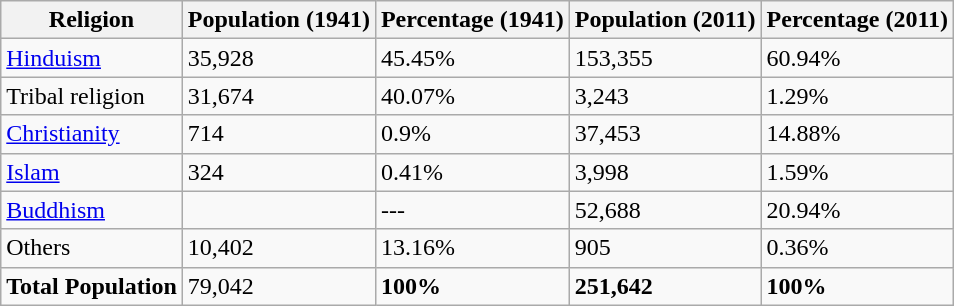<table class="wikitable sortable">
<tr>
<th>Religion</th>
<th>Population (1941)</th>
<th>Percentage (1941)</th>
<th>Population (2011)</th>
<th>Percentage (2011)</th>
</tr>
<tr>
<td><a href='#'>Hinduism</a> </td>
<td>35,928</td>
<td>45.45%</td>
<td>153,355</td>
<td>60.94%</td>
</tr>
<tr>
<td>Tribal religion </td>
<td>31,674</td>
<td>40.07%</td>
<td>3,243</td>
<td>1.29%</td>
</tr>
<tr>
<td><a href='#'>Christianity</a> </td>
<td>714</td>
<td>0.9%</td>
<td>37,453</td>
<td>14.88%</td>
</tr>
<tr>
<td><a href='#'>Islam</a> </td>
<td>324</td>
<td>0.41%</td>
<td>3,998</td>
<td>1.59%</td>
</tr>
<tr>
<td><a href='#'>Buddhism</a> </td>
<td></td>
<td>---</td>
<td>52,688</td>
<td>20.94%</td>
</tr>
<tr>
<td>Others</td>
<td>10,402</td>
<td>13.16%</td>
<td>905</td>
<td>0.36%</td>
</tr>
<tr>
<td><strong>Total Population</strong></td>
<td>79,042</td>
<td><strong>100%</strong></td>
<td><strong>251,642</strong></td>
<td><strong>100%</strong></td>
</tr>
</table>
